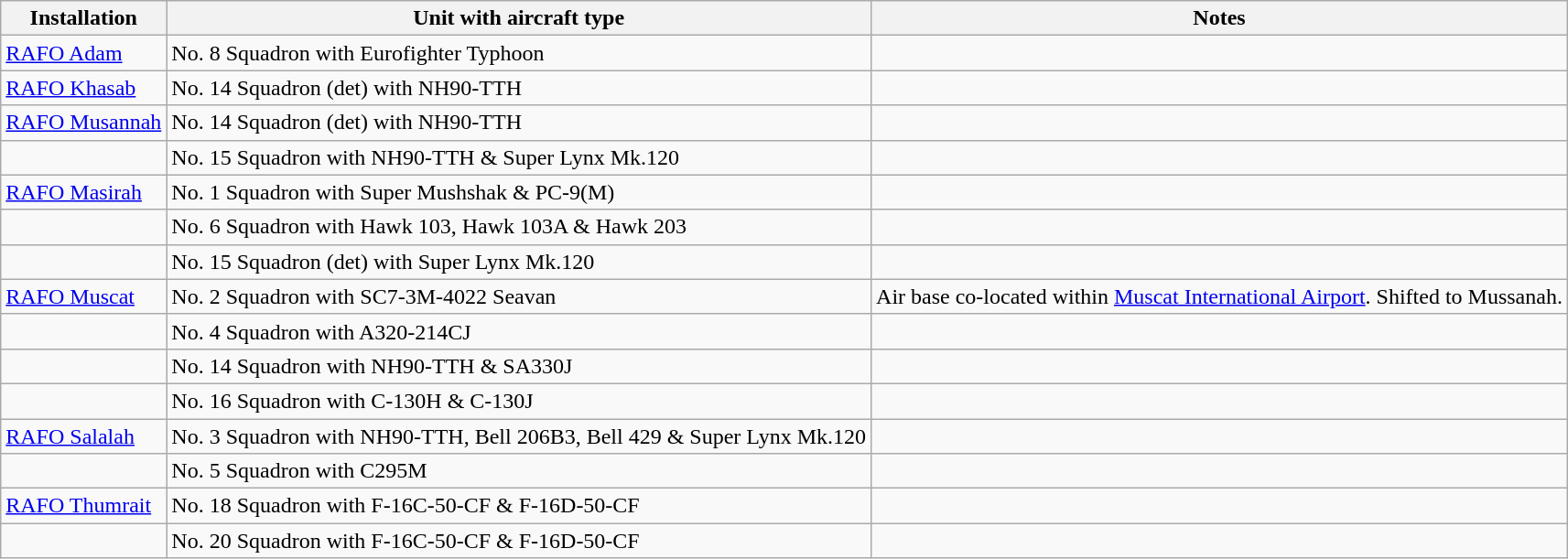<table class="wikitable sortable">
<tr>
<th>Installation</th>
<th>Unit with aircraft type</th>
<th>Notes</th>
</tr>
<tr>
<td><a href='#'>RAFO Adam</a></td>
<td>No. 8 Squadron with Eurofighter Typhoon</td>
<td></td>
</tr>
<tr>
<td><a href='#'>RAFO Khasab</a></td>
<td>No. 14 Squadron (det) with NH90-TTH</td>
<td></td>
</tr>
<tr>
<td><a href='#'>RAFO Musannah</a></td>
<td>No. 14 Squadron (det) with NH90-TTH</td>
<td></td>
</tr>
<tr>
<td></td>
<td>No. 15 Squadron with NH90-TTH & Super Lynx Mk.120</td>
<td></td>
</tr>
<tr>
<td><a href='#'>RAFO Masirah</a></td>
<td>No. 1 Squadron with Super Mushshak & PC-9(M)</td>
<td></td>
</tr>
<tr>
<td></td>
<td>No. 6 Squadron with Hawk 103, Hawk 103A & Hawk 203</td>
<td></td>
</tr>
<tr>
<td></td>
<td>No. 15 Squadron (det) with Super Lynx Mk.120</td>
<td></td>
</tr>
<tr>
<td><a href='#'>RAFO Muscat</a></td>
<td>No. 2 Squadron with SC7-3M-4022 Seavan</td>
<td>Air base co-located within <a href='#'>Muscat International Airport</a>. Shifted to Mussanah.</td>
</tr>
<tr>
<td></td>
<td>No. 4 Squadron with A320-214CJ</td>
<td></td>
</tr>
<tr>
<td></td>
<td>No. 14 Squadron with NH90-TTH & SA330J</td>
<td></td>
</tr>
<tr>
<td></td>
<td>No. 16 Squadron with C-130H & C-130J</td>
<td></td>
</tr>
<tr>
<td><a href='#'>RAFO Salalah</a></td>
<td>No. 3 Squadron with NH90-TTH, Bell 206B3, Bell 429 & Super Lynx Mk.120</td>
<td></td>
</tr>
<tr>
<td></td>
<td>No. 5 Squadron with C295M</td>
<td></td>
</tr>
<tr>
<td><a href='#'>RAFO Thumrait</a></td>
<td>No. 18 Squadron with F-16C-50-CF & F-16D-50-CF</td>
<td></td>
</tr>
<tr>
<td></td>
<td>No. 20 Squadron with F-16C-50-CF & F-16D-50-CF</td>
<td></td>
</tr>
</table>
